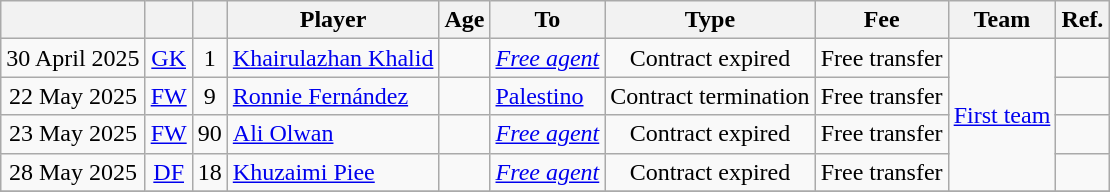<table class="wikitable" style="text-align:center; font-size:100%; ">
<tr>
<th></th>
<th></th>
<th></th>
<th>Player</th>
<th>Age</th>
<th>To</th>
<th>Type</th>
<th>Fee</th>
<th>Team</th>
<th>Ref.</th>
</tr>
<tr>
<td>30 April 2025</td>
<td><a href='#'>GK</a></td>
<td>1</td>
<td style="text-align:left"> <a href='#'>Khairulazhan Khalid</a></td>
<td></td>
<td style="text-align:left"><em><a href='#'>Free agent</a></em></td>
<td>Contract expired</td>
<td>Free transfer</td>
<td rowspan="4"><a href='#'>First team</a></td>
<td></td>
</tr>
<tr>
<td>22 May 2025</td>
<td><a href='#'>FW</a></td>
<td>9</td>
<td style="text-align:left"> <a href='#'>Ronnie Fernández</a></td>
<td></td>
<td style="text-align:left"> <a href='#'>Palestino</a></td>
<td>Contract termination</td>
<td>Free transfer</td>
<td></td>
</tr>
<tr>
<td>23 May 2025</td>
<td><a href='#'>FW</a></td>
<td>90</td>
<td style="text-align:left"> <a href='#'>Ali Olwan</a></td>
<td></td>
<td style="text-align:left"><em><a href='#'>Free agent</a></em></td>
<td>Contract expired</td>
<td>Free transfer</td>
<td></td>
</tr>
<tr>
<td>28 May 2025</td>
<td><a href='#'>DF</a></td>
<td>18</td>
<td style="text-align:left"> <a href='#'>Khuzaimi Piee</a></td>
<td></td>
<td style="text-align:left"><em><a href='#'>Free agent</a></em></td>
<td>Contract expired</td>
<td>Free transfer</td>
<td></td>
</tr>
<tr>
</tr>
</table>
